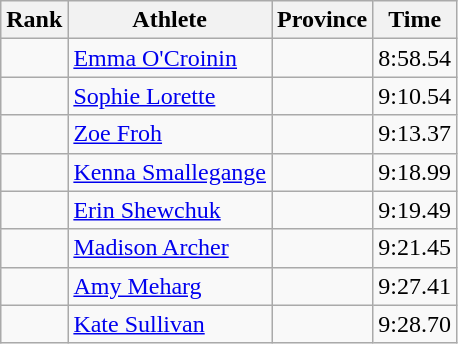<table class="wikitable sortable" style="text-align:center">
<tr>
<th>Rank</th>
<th>Athlete</th>
<th>Province</th>
<th>Time</th>
</tr>
<tr>
<td></td>
<td align=left><a href='#'>Emma O'Croinin</a></td>
<td style="text-align:left;"></td>
<td>8:58.54</td>
</tr>
<tr>
<td></td>
<td align=left><a href='#'>Sophie Lorette</a></td>
<td style="text-align:left;"></td>
<td>9:10.54</td>
</tr>
<tr>
<td></td>
<td align=left><a href='#'>Zoe Froh</a></td>
<td style="text-align:left;"></td>
<td>9:13.37</td>
</tr>
<tr>
<td></td>
<td align=left><a href='#'>Kenna Smallegange</a></td>
<td style="text-align:left;"></td>
<td>9:18.99</td>
</tr>
<tr>
<td></td>
<td align=left><a href='#'>Erin Shewchuk</a></td>
<td style="text-align:left;"></td>
<td>9:19.49</td>
</tr>
<tr>
<td></td>
<td align=left><a href='#'>Madison Archer</a></td>
<td style="text-align:left;"></td>
<td>9:21.45</td>
</tr>
<tr>
<td></td>
<td align=left><a href='#'>Amy Meharg</a></td>
<td style="text-align:left;"></td>
<td>9:27.41</td>
</tr>
<tr>
<td></td>
<td align=left><a href='#'>Kate Sullivan</a></td>
<td style="text-align:left;"></td>
<td>9:28.70</td>
</tr>
</table>
